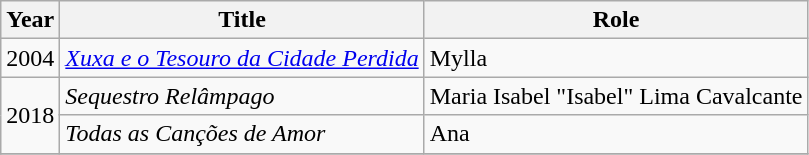<table class="wikitable sortable">
<tr>
<th>Year</th>
<th>Title</th>
<th>Role</th>
</tr>
<tr>
<td>2004</td>
<td><em><a href='#'>Xuxa e o Tesouro da Cidade Perdida</a></em></td>
<td>Mylla</td>
</tr>
<tr>
<td rowspan="2">2018</td>
<td><em>Sequestro Relâmpago</em></td>
<td>Maria Isabel "Isabel" Lima Cavalcante </td>
</tr>
<tr>
<td><em>Todas as Canções de Amor</em></td>
<td>Ana</td>
</tr>
<tr>
</tr>
</table>
